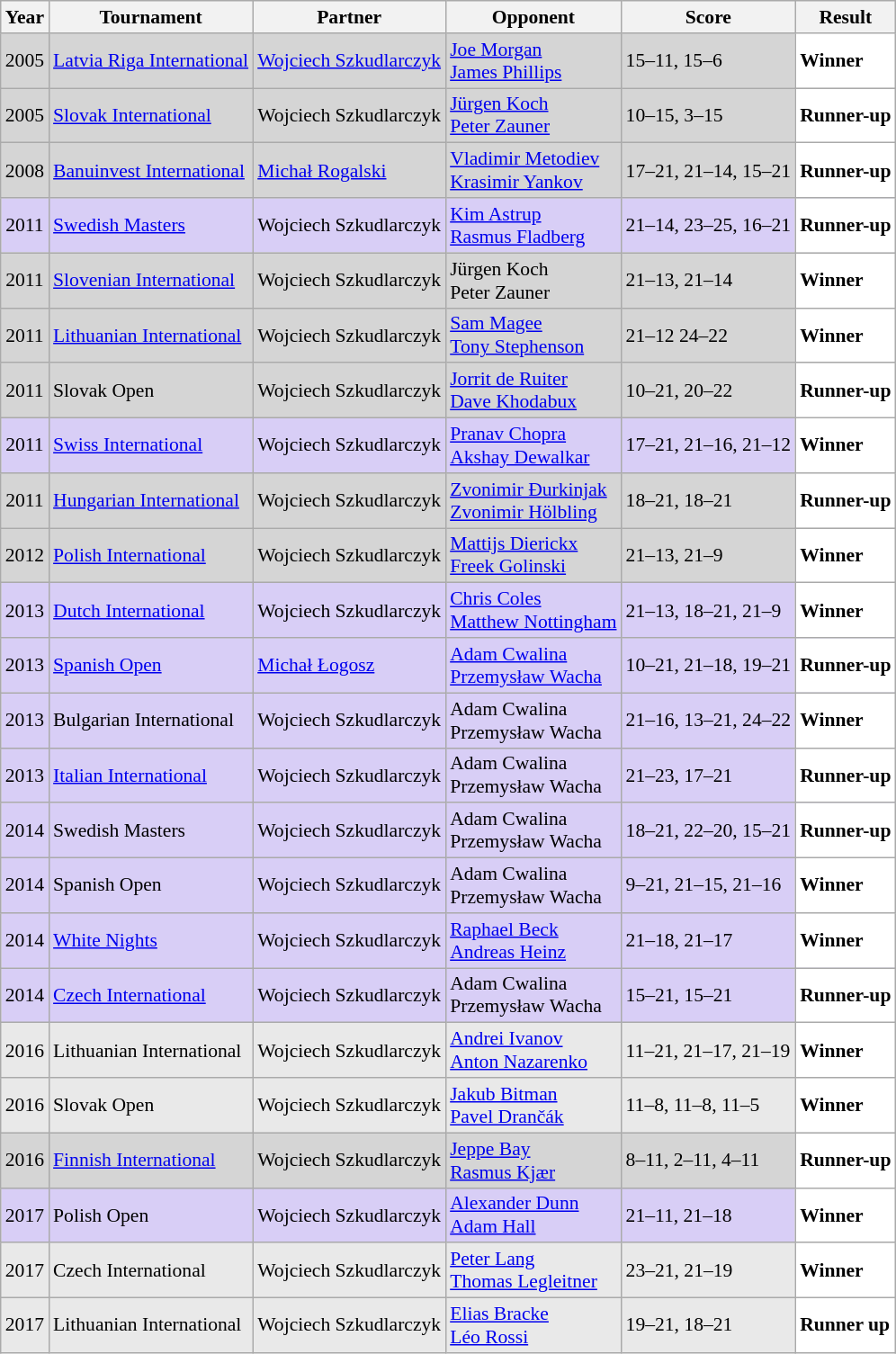<table class="sortable wikitable" style="font-size: 90%;">
<tr>
<th>Year</th>
<th>Tournament</th>
<th>Partner</th>
<th>Opponent</th>
<th>Score</th>
<th>Result</th>
</tr>
<tr style="background:#D5D5D5">
<td align="center">2005</td>
<td align="left"><a href='#'>Latvia Riga International</a></td>
<td align="left"> <a href='#'>Wojciech Szkudlarczyk</a></td>
<td align="left"> <a href='#'>Joe Morgan</a><br> <a href='#'>James Phillips</a></td>
<td align="left">15–11, 15–6</td>
<td style="text-align:left; background:white"> <strong>Winner</strong></td>
</tr>
<tr style="background:#D5D5D5">
<td align="center">2005</td>
<td align="left"><a href='#'>Slovak International</a></td>
<td align="left"> Wojciech Szkudlarczyk</td>
<td align="left"> <a href='#'>Jürgen Koch</a><br> <a href='#'>Peter Zauner</a></td>
<td align="left">10–15, 3–15</td>
<td style="text-align:left; background:white"> <strong>Runner-up</strong></td>
</tr>
<tr style="background:#D5D5D5">
<td align="center">2008</td>
<td align="left"><a href='#'>Banuinvest International</a></td>
<td align="left"> <a href='#'>Michał Rogalski</a></td>
<td align="left"> <a href='#'>Vladimir Metodiev</a><br> <a href='#'>Krasimir Yankov</a></td>
<td align="left">17–21, 21–14, 15–21</td>
<td style="text-align:left; background:white"> <strong>Runner-up</strong></td>
</tr>
<tr style="background:#D8CEF6">
<td align="center">2011</td>
<td align="left"><a href='#'>Swedish Masters</a></td>
<td align="left"> Wojciech Szkudlarczyk</td>
<td align="left"> <a href='#'>Kim Astrup</a><br> <a href='#'>Rasmus Fladberg</a></td>
<td align="left">21–14, 23–25, 16–21</td>
<td style="text-align:left; background:white"> <strong>Runner-up</strong></td>
</tr>
<tr style="background:#D5D5D5">
<td align="center">2011</td>
<td align="left"><a href='#'>Slovenian International</a></td>
<td align="left"> Wojciech Szkudlarczyk</td>
<td align="left"> Jürgen Koch<br> Peter Zauner</td>
<td align="left">21–13, 21–14</td>
<td style="text-align:left; background:white"> <strong>Winner</strong></td>
</tr>
<tr style="background:#D5D5D5">
<td align="center">2011</td>
<td align="left"><a href='#'>Lithuanian International</a></td>
<td align="left"> Wojciech Szkudlarczyk</td>
<td align="left"> <a href='#'>Sam Magee</a><br> <a href='#'>Tony Stephenson</a></td>
<td align="left">21–12 24–22</td>
<td style="text-align:left; background:white"> <strong>Winner</strong></td>
</tr>
<tr style="background:#D5D5D5">
<td align="center">2011</td>
<td align="left">Slovak Open</td>
<td align="left"> Wojciech Szkudlarczyk</td>
<td align="left"> <a href='#'>Jorrit de Ruiter</a><br> <a href='#'>Dave Khodabux</a></td>
<td align="left">10–21, 20–22</td>
<td style="text-align:left; background:white"> <strong>Runner-up</strong></td>
</tr>
<tr style="background:#D8CEF6">
<td align="center">2011</td>
<td align="left"><a href='#'>Swiss International</a></td>
<td align="left"> Wojciech Szkudlarczyk</td>
<td align="left"> <a href='#'>Pranav Chopra</a><br> <a href='#'>Akshay Dewalkar</a></td>
<td align="left">17–21, 21–16, 21–12</td>
<td style="text-align:left; background:white"> <strong>Winner</strong></td>
</tr>
<tr style="background:#D5D5D5">
<td align="center">2011</td>
<td align="left"><a href='#'>Hungarian International</a></td>
<td align="left"> Wojciech Szkudlarczyk</td>
<td align="left"> <a href='#'>Zvonimir Đurkinjak</a><br> <a href='#'>Zvonimir Hölbling</a></td>
<td align="left">18–21, 18–21</td>
<td style="text-align:left; background:white"> <strong>Runner-up</strong></td>
</tr>
<tr style="background:#D5D5D5">
<td align="center">2012</td>
<td align="left"><a href='#'>Polish International</a></td>
<td align="left"> Wojciech Szkudlarczyk</td>
<td align="left"> <a href='#'>Mattijs Dierickx</a><br> <a href='#'>Freek Golinski</a></td>
<td align="left">21–13, 21–9</td>
<td style="text-align:left; background:white"> <strong>Winner</strong></td>
</tr>
<tr style="background:#D8CEF6">
<td align="center">2013</td>
<td align="left"><a href='#'>Dutch International</a></td>
<td align="left"> Wojciech Szkudlarczyk</td>
<td align="left"> <a href='#'>Chris Coles</a><br> <a href='#'>Matthew Nottingham</a></td>
<td align="left">21–13, 18–21, 21–9</td>
<td style="text-align:left; background:white"> <strong>Winner</strong></td>
</tr>
<tr style="background:#D8CEF6">
<td align="center">2013</td>
<td align="left"><a href='#'>Spanish Open</a></td>
<td align="left"> <a href='#'>Michał Łogosz</a></td>
<td align="left"> <a href='#'>Adam Cwalina</a><br> <a href='#'>Przemysław Wacha</a></td>
<td align="left">10–21, 21–18, 19–21</td>
<td style="text-align:left; background:white"> <strong>Runner-up</strong></td>
</tr>
<tr style="background:#D8CEF6">
<td align="center">2013</td>
<td align="left">Bulgarian International</td>
<td align="left"> Wojciech Szkudlarczyk</td>
<td align="left"> Adam Cwalina<br> Przemysław Wacha</td>
<td align="left">21–16, 13–21, 24–22</td>
<td style="text-align:left; background:white"> <strong>Winner</strong></td>
</tr>
<tr style="background:#D8CEF6">
<td align="center">2013</td>
<td align="left"><a href='#'>Italian International</a></td>
<td align="left"> Wojciech Szkudlarczyk</td>
<td align="left"> Adam Cwalina<br> Przemysław Wacha</td>
<td align="left">21–23, 17–21</td>
<td style="text-align:left; background:white"> <strong>Runner-up</strong></td>
</tr>
<tr style="background:#D8CEF6">
<td align="center">2014</td>
<td align="left">Swedish Masters</td>
<td align="left"> Wojciech Szkudlarczyk</td>
<td align="left"> Adam Cwalina<br> Przemysław Wacha</td>
<td align="left">18–21, 22–20, 15–21</td>
<td style="text-align:left; background:white"> <strong>Runner-up</strong></td>
</tr>
<tr style="background:#D8CEF6">
<td align="center">2014</td>
<td align="left">Spanish Open</td>
<td align="left"> Wojciech Szkudlarczyk</td>
<td align="left"> Adam Cwalina<br> Przemysław Wacha</td>
<td align="left">9–21, 21–15, 21–16</td>
<td style="text-align:left; background:white"> <strong>Winner</strong></td>
</tr>
<tr style="background:#D8CEF6">
<td align="center">2014</td>
<td align="left"><a href='#'>White Nights</a></td>
<td align="left"> Wojciech Szkudlarczyk</td>
<td align="left"> <a href='#'>Raphael Beck</a><br> <a href='#'>Andreas Heinz</a></td>
<td align="left">21–18, 21–17</td>
<td style="text-align:left; background:white"> <strong>Winner</strong></td>
</tr>
<tr style="background:#D8CEF6">
<td align="center">2014</td>
<td align="left"><a href='#'>Czech International</a></td>
<td align="left"> Wojciech Szkudlarczyk</td>
<td align="left"> Adam Cwalina<br> Przemysław Wacha</td>
<td align="left">15–21, 15–21</td>
<td style="text-align:left; background:white"> <strong>Runner-up</strong></td>
</tr>
<tr style="background:#E9E9E9">
<td align="center">2016</td>
<td align="left">Lithuanian International</td>
<td align="left"> Wojciech Szkudlarczyk</td>
<td align="left"> <a href='#'>Andrei Ivanov</a><br> <a href='#'>Anton Nazarenko</a></td>
<td align="left">11–21, 21–17, 21–19</td>
<td style="text-align:left; background:white"> <strong>Winner</strong></td>
</tr>
<tr style="background:#E9E9E9">
<td align="center">2016</td>
<td align="left">Slovak Open</td>
<td align="left"> Wojciech Szkudlarczyk</td>
<td align="left"> <a href='#'>Jakub Bitman</a><br> <a href='#'>Pavel Drančák</a></td>
<td align="left">11–8, 11–8, 11–5</td>
<td style="text-align:left; background:white"> <strong>Winner</strong></td>
</tr>
<tr style="background:#D5D5D5">
<td align="center">2016</td>
<td align="left"><a href='#'>Finnish International</a></td>
<td align="left"> Wojciech Szkudlarczyk</td>
<td align="left"> <a href='#'>Jeppe Bay</a><br> <a href='#'>Rasmus Kjær</a></td>
<td align="left">8–11, 2–11, 4–11</td>
<td style="text-align:left; background:white"> <strong>Runner-up</strong></td>
</tr>
<tr style="background:#D8CEF6">
<td align="center">2017</td>
<td align="left">Polish Open</td>
<td align="left"> Wojciech Szkudlarczyk</td>
<td align="left"> <a href='#'>Alexander Dunn</a><br> <a href='#'>Adam Hall</a></td>
<td align="left">21–11, 21–18</td>
<td style="text-align:left; background:white"> <strong>Winner</strong></td>
</tr>
<tr style="background:#E9E9E9">
<td align="center">2017</td>
<td align="left">Czech International</td>
<td align="left"> Wojciech Szkudlarczyk</td>
<td align="left"> <a href='#'>Peter Lang</a><br> <a href='#'>Thomas Legleitner</a></td>
<td align="left">23–21, 21–19</td>
<td style="text-align:left; background:white"> <strong>Winner</strong></td>
</tr>
<tr style="background:#E9E9E9">
<td align="center">2017</td>
<td align="left">Lithuanian International</td>
<td align="left"> Wojciech Szkudlarczyk</td>
<td align="left"> <a href='#'>Elias Bracke</a><br> <a href='#'>Léo Rossi</a></td>
<td align="left">19–21, 18–21</td>
<td style="text-align:left; background:white"> <strong>Runner up</strong></td>
</tr>
</table>
